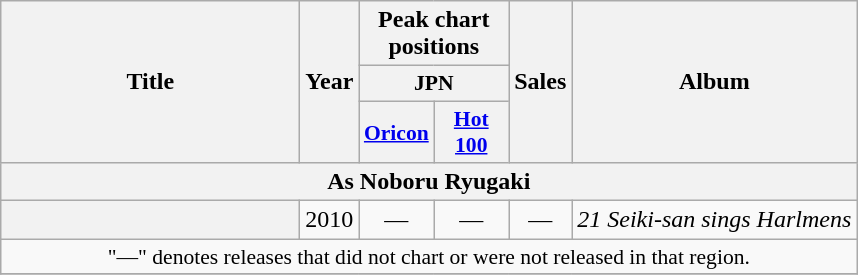<table class="wikitable plainrowheaders" style="text-align:center;">
<tr>
<th scope="col" rowspan="3" style="width:12em;">Title</th>
<th scope="col" rowspan="3">Year</th>
<th scope="col" colspan="2">Peak chart positions</th>
<th scope="col" rowspan="3">Sales</th>
<th scope="col" rowspan="3">Album</th>
</tr>
<tr>
<th scope="col" style="width:3em;font-size:90%;" colspan="2">JPN</th>
</tr>
<tr>
<th scope="col" style="width:3em;font-size:90%;"><a href='#'>Oricon</a></th>
<th scope="col" style="width:3em;font-size:90%;"><a href='#'>Hot 100</a></th>
</tr>
<tr>
<th scope="col" colspan="6">As Noboru Ryugaki</th>
</tr>
<tr>
<th scope="row"><br></th>
<td>2010</td>
<td>—</td>
<td>—</td>
<td>—</td>
<td><em>21 Seiki-san sings Harlmens</em></td>
</tr>
<tr>
<td colspan="6" style="font-size:90%;">"—" denotes releases that did not chart or were not released in that region.</td>
</tr>
<tr>
</tr>
</table>
